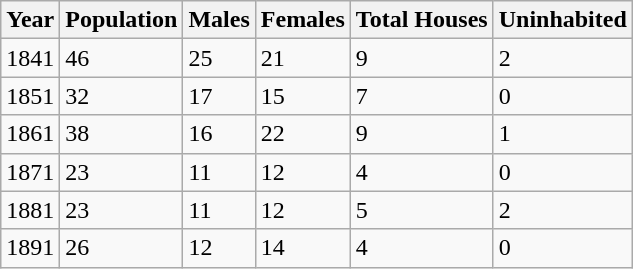<table class="wikitable">
<tr>
<th>Year</th>
<th>Population</th>
<th>Males</th>
<th>Females</th>
<th>Total Houses</th>
<th>Uninhabited</th>
</tr>
<tr>
<td>1841</td>
<td>46</td>
<td>25</td>
<td>21</td>
<td>9</td>
<td>2</td>
</tr>
<tr>
<td>1851</td>
<td>32</td>
<td>17</td>
<td>15</td>
<td>7</td>
<td>0</td>
</tr>
<tr>
<td>1861</td>
<td>38</td>
<td>16</td>
<td>22</td>
<td>9</td>
<td>1</td>
</tr>
<tr>
<td>1871</td>
<td>23</td>
<td>11</td>
<td>12</td>
<td>4</td>
<td>0</td>
</tr>
<tr>
<td>1881</td>
<td>23</td>
<td>11</td>
<td>12</td>
<td>5</td>
<td>2</td>
</tr>
<tr>
<td>1891</td>
<td>26</td>
<td>12</td>
<td>14</td>
<td>4</td>
<td>0</td>
</tr>
</table>
